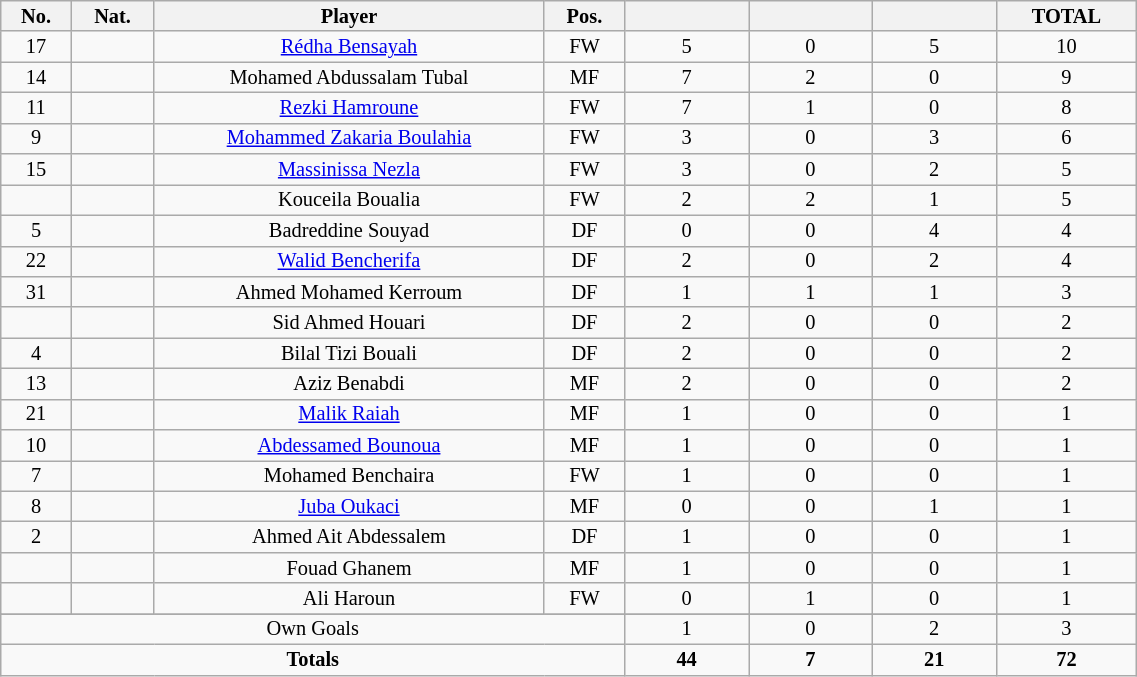<table class="wikitable sortable alternance"  style="font-size:85%; text-align:center; line-height:14px; width:60%;">
<tr>
<th width=10>No.</th>
<th width=10>Nat.</th>
<th width=140>Player</th>
<th width=10>Pos.</th>
<th width=40></th>
<th width=40></th>
<th width=40></th>
<th width=10>TOTAL</th>
</tr>
<tr>
<td>17</td>
<td></td>
<td><a href='#'>Rédha Bensayah</a></td>
<td>FW</td>
<td>5</td>
<td>0</td>
<td>5</td>
<td>10</td>
</tr>
<tr>
<td>14</td>
<td></td>
<td>Mohamed Abdussalam Tubal</td>
<td>MF</td>
<td>7</td>
<td>2</td>
<td>0</td>
<td>9</td>
</tr>
<tr>
<td>11</td>
<td></td>
<td><a href='#'>Rezki Hamroune</a></td>
<td>FW</td>
<td>7</td>
<td>1</td>
<td>0</td>
<td>8</td>
</tr>
<tr>
<td>9</td>
<td></td>
<td><a href='#'>Mohammed Zakaria Boulahia</a></td>
<td>FW</td>
<td>3</td>
<td>0</td>
<td>3</td>
<td>6</td>
</tr>
<tr>
<td>15</td>
<td></td>
<td><a href='#'>Massinissa Nezla</a></td>
<td>FW</td>
<td>3</td>
<td>0</td>
<td>2</td>
<td>5</td>
</tr>
<tr>
<td></td>
<td></td>
<td>Kouceila Boualia</td>
<td>FW</td>
<td>2</td>
<td>2</td>
<td>1</td>
<td>5</td>
</tr>
<tr>
<td>5</td>
<td></td>
<td>Badreddine Souyad</td>
<td>DF</td>
<td>0</td>
<td>0</td>
<td>4</td>
<td>4</td>
</tr>
<tr>
<td>22</td>
<td></td>
<td><a href='#'>Walid Bencherifa</a></td>
<td>DF</td>
<td>2</td>
<td>0</td>
<td>2</td>
<td>4</td>
</tr>
<tr>
<td>31</td>
<td></td>
<td>Ahmed Mohamed Kerroum</td>
<td>DF</td>
<td>1</td>
<td>1</td>
<td>1</td>
<td>3</td>
</tr>
<tr>
<td></td>
<td></td>
<td>Sid Ahmed Houari</td>
<td>DF</td>
<td>2</td>
<td>0</td>
<td>0</td>
<td>2</td>
</tr>
<tr>
<td>4</td>
<td></td>
<td>Bilal Tizi Bouali</td>
<td>DF</td>
<td>2</td>
<td>0</td>
<td>0</td>
<td>2</td>
</tr>
<tr>
<td>13</td>
<td></td>
<td>Aziz Benabdi</td>
<td>MF</td>
<td>2</td>
<td>0</td>
<td>0</td>
<td>2</td>
</tr>
<tr>
<td>21</td>
<td></td>
<td><a href='#'>Malik Raiah</a></td>
<td>MF</td>
<td>1</td>
<td>0</td>
<td>0</td>
<td>1</td>
</tr>
<tr>
<td>10</td>
<td></td>
<td><a href='#'>Abdessamed Bounoua</a></td>
<td>MF</td>
<td>1</td>
<td>0</td>
<td>0</td>
<td>1</td>
</tr>
<tr>
<td>7</td>
<td></td>
<td>Mohamed Benchaira</td>
<td>FW</td>
<td>1</td>
<td>0</td>
<td>0</td>
<td>1</td>
</tr>
<tr>
<td>8</td>
<td></td>
<td><a href='#'>Juba Oukaci</a></td>
<td>MF</td>
<td>0</td>
<td>0</td>
<td>1</td>
<td>1</td>
</tr>
<tr>
<td>2</td>
<td></td>
<td>Ahmed Ait Abdessalem</td>
<td>DF</td>
<td>1</td>
<td>0</td>
<td>0</td>
<td>1</td>
</tr>
<tr>
<td></td>
<td></td>
<td>Fouad Ghanem</td>
<td>MF</td>
<td>1</td>
<td>0</td>
<td>0</td>
<td>1</td>
</tr>
<tr>
<td></td>
<td></td>
<td>Ali Haroun</td>
<td>FW</td>
<td>0</td>
<td>1</td>
<td>0</td>
<td>1</td>
</tr>
<tr>
</tr>
<tr class="sortbottom">
<td colspan="4">Own Goals</td>
<td>1</td>
<td>0</td>
<td>2</td>
<td>3</td>
</tr>
<tr class="sortbottom">
<td colspan="4"><strong>Totals</strong></td>
<td><strong>44</strong></td>
<td><strong>7</strong></td>
<td><strong>21</strong></td>
<td><strong>72</strong></td>
</tr>
</table>
